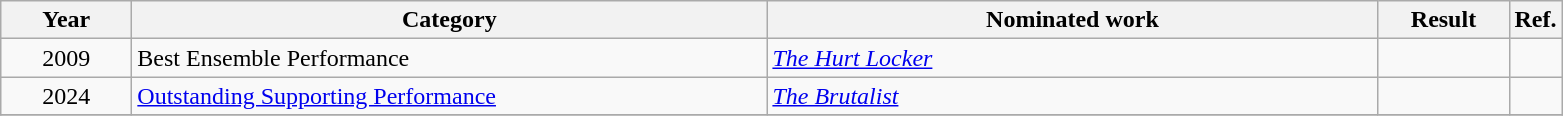<table class=wikitable>
<tr>
<th scope="col" style="width:5em;">Year</th>
<th scope="col" style="width:26em;">Category</th>
<th scope="col" style="width:25em;">Nominated work</th>
<th scope="col" style="width:5em;">Result</th>
<th>Ref.</th>
</tr>
<tr>
<td style="text-align:center;">2009</td>
<td>Best Ensemble Performance</td>
<td><em><a href='#'>The Hurt Locker</a></em></td>
<td></td>
<td></td>
</tr>
<tr>
<td style="text-align:center;">2024</td>
<td><a href='#'>Outstanding Supporting Performance</a></td>
<td><em><a href='#'>The Brutalist</a></em></td>
<td></td>
<td></td>
</tr>
<tr>
</tr>
</table>
